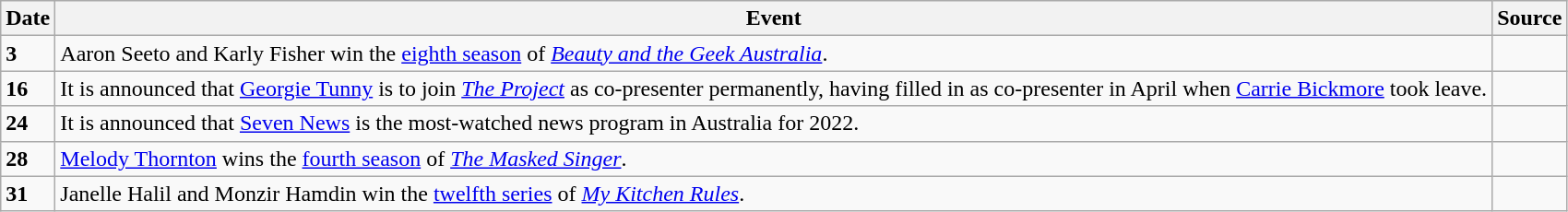<table class="wikitable">
<tr>
<th>Date</th>
<th>Event</th>
<th>Source</th>
</tr>
<tr>
<td><strong>3</strong></td>
<td>Aaron Seeto and Karly Fisher win the <a href='#'>eighth season</a> of <em><a href='#'>Beauty and the Geek Australia</a></em>.</td>
<td></td>
</tr>
<tr>
<td><strong>16</strong></td>
<td>It is announced that <a href='#'>Georgie Tunny</a> is to join <em><a href='#'>The Project</a></em> as co-presenter permanently, having filled in as co-presenter in April when <a href='#'>Carrie Bickmore</a> took leave.</td>
<td></td>
</tr>
<tr>
<td><strong>24</strong></td>
<td>It is announced that <a href='#'>Seven News</a> is the most-watched news program in Australia for 2022.</td>
<td></td>
</tr>
<tr>
<td><strong>28</strong></td>
<td><a href='#'>Melody Thornton</a> wins the <a href='#'>fourth season</a> of <em><a href='#'>The Masked Singer</a></em>.</td>
<td></td>
</tr>
<tr>
<td><strong>31</strong></td>
<td>Janelle Halil and Monzir Hamdin win the <a href='#'>twelfth series</a> of <em><a href='#'>My Kitchen Rules</a></em>.</td>
<td></td>
</tr>
</table>
